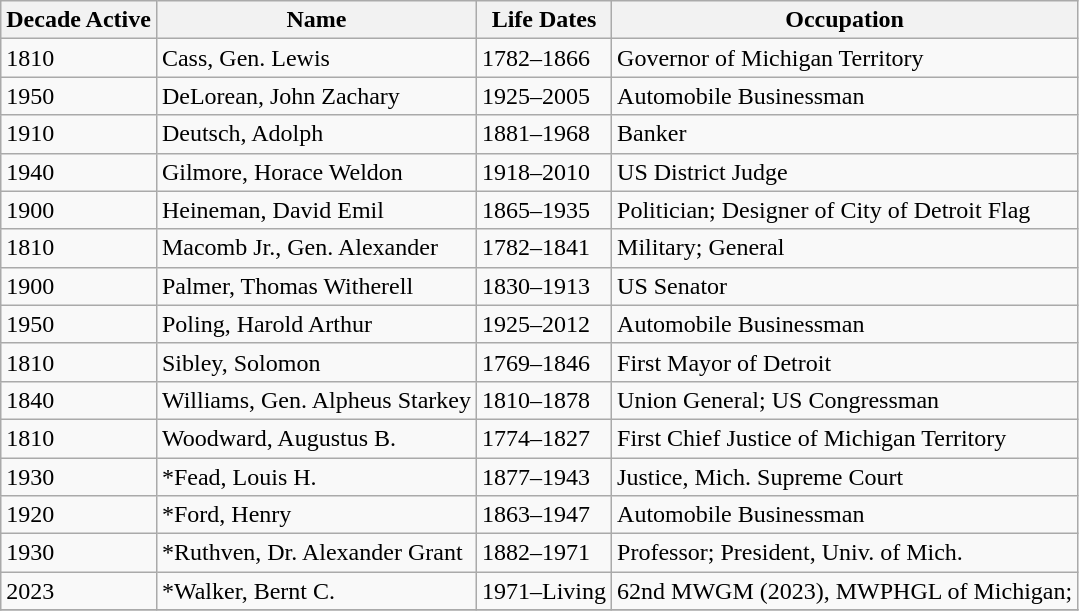<table class="wikitable sortable">
<tr>
<th>Decade Active</th>
<th>Name</th>
<th>Life Dates</th>
<th>Occupation</th>
</tr>
<tr>
<td>1810</td>
<td>Cass, Gen. Lewis</td>
<td>1782–1866</td>
<td>Governor of Michigan Territory</td>
</tr>
<tr>
<td>1950</td>
<td>DeLorean, John Zachary</td>
<td>1925–2005</td>
<td>Automobile Businessman</td>
</tr>
<tr>
<td>1910</td>
<td>Deutsch, Adolph</td>
<td>1881–1968</td>
<td>Banker</td>
</tr>
<tr>
<td>1940</td>
<td>Gilmore, Horace Weldon</td>
<td>1918–2010</td>
<td>US District Judge</td>
</tr>
<tr>
<td>1900</td>
<td>Heineman, David Emil</td>
<td>1865–1935</td>
<td>Politician; Designer of City of Detroit Flag</td>
</tr>
<tr>
<td>1810</td>
<td>Macomb Jr., Gen. Alexander</td>
<td>1782–1841</td>
<td>Military; General</td>
</tr>
<tr>
<td>1900</td>
<td>Palmer, Thomas Witherell</td>
<td>1830–1913</td>
<td>US Senator</td>
</tr>
<tr>
<td>1950</td>
<td>Poling, Harold Arthur</td>
<td>1925–2012</td>
<td>Automobile Businessman</td>
</tr>
<tr>
<td>1810</td>
<td>Sibley, Solomon</td>
<td>1769–1846</td>
<td>First Mayor of Detroit</td>
</tr>
<tr>
<td>1840</td>
<td>Williams, Gen. Alpheus Starkey</td>
<td>1810–1878</td>
<td>Union General; US Congressman</td>
</tr>
<tr>
<td>1810</td>
<td>Woodward, Augustus B.</td>
<td>1774–1827</td>
<td>First Chief Justice of Michigan Territory</td>
</tr>
<tr>
<td>1930</td>
<td>*Fead, Louis H.</td>
<td>1877–1943</td>
<td>Justice, Mich. Supreme Court</td>
</tr>
<tr>
<td>1920</td>
<td>*Ford, Henry</td>
<td>1863–1947</td>
<td>Automobile Businessman</td>
</tr>
<tr>
<td>1930</td>
<td>*Ruthven, Dr. Alexander Grant</td>
<td>1882–1971</td>
<td>Professor; President, Univ. of Mich.</td>
</tr>
<tr>
<td>2023</td>
<td>*Walker, Bernt C. </td>
<td>1971–Living</td>
<td>62nd MWGM (2023), MWPHGL of Michigan;</td>
</tr>
<tr>
</tr>
</table>
